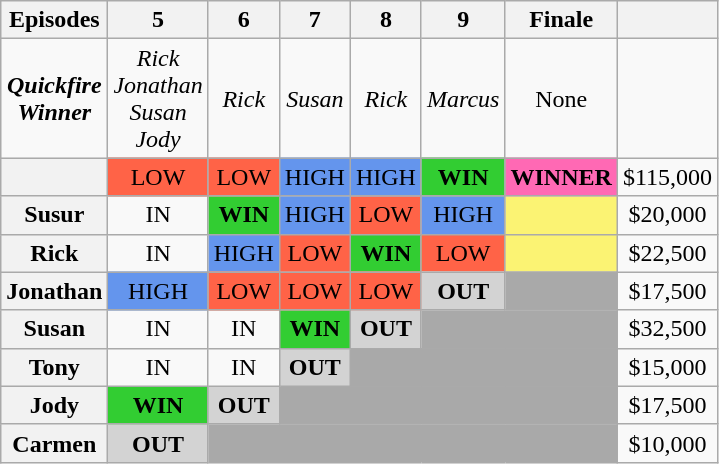<table class="wikitable" style="text-align:center" align="center">
<tr>
<th>Episodes</th>
<th>5</th>
<th>6</th>
<th>7</th>
<th>8</th>
<th>9</th>
<th>Finale</th>
<th></th>
</tr>
<tr>
<td><strong><em>Quickfire</em></strong><br><strong><em>Winner</em></strong></td>
<td><em>Rick</em><br><em>Jonathan</em><br><em>Susan</em><br><em>Jody</em></td>
<td><em>Rick</em></td>
<td><em>Susan</em></td>
<td><em>Rick</em></td>
<td><em>Marcus</em></td>
<td>None</td>
<td></td>
</tr>
<tr>
<th></th>
<td style="background:tomato;">LOW</td>
<td style="background:tomato;">LOW</td>
<td style="background:cornflowerblue;">HIGH</td>
<td style="background:cornflowerblue;">HIGH</td>
<td style="background:limegreen;"><strong>WIN</strong></td>
<td style="background:hotpink;"><strong>WINNER</strong></td>
<td>$115,000</td>
</tr>
<tr>
<th>Susur</th>
<td>IN</td>
<td style="background:limegreen;"><strong>WIN</strong></td>
<td style="background:cornflowerblue;">HIGH</td>
<td style="background:tomato;">LOW</td>
<td style="background:cornflowerblue;">HIGH</td>
<td style="background:#FBF373;"></td>
<td>$20,000</td>
</tr>
<tr>
<th>Rick</th>
<td>IN</td>
<td style="background:cornflowerblue;">HIGH</td>
<td style="background:tomato;">LOW</td>
<td style="background:limegreen;"><strong>WIN</strong></td>
<td style="background:tomato;">LOW</td>
<td style="background:#FBF373;"></td>
<td>$22,500</td>
</tr>
<tr>
<th>Jonathan</th>
<td style="background:cornflowerblue;">HIGH</td>
<td style="background:tomato;">LOW</td>
<td style="background:tomato;">LOW</td>
<td style="background:tomato;">LOW</td>
<td style="background:lightgrey;"><strong>OUT</strong></td>
<td bgcolor="darkgray" colspan=1></td>
<td>$17,500</td>
</tr>
<tr>
<th>Susan</th>
<td>IN</td>
<td>IN</td>
<td style="background:limegreen;"><strong>WIN</strong></td>
<td style="background:lightgrey;"><strong>OUT</strong></td>
<td bgcolor="darkgray" colspan=2></td>
<td>$32,500</td>
</tr>
<tr>
<th>Tony</th>
<td>IN</td>
<td>IN</td>
<td style="background:lightgrey;"><strong>OUT</strong></td>
<td bgcolor="darkgray" colspan=3></td>
<td>$15,000</td>
</tr>
<tr>
<th>Jody</th>
<td style="background:limegreen;"><strong>WIN</strong></td>
<td style="background:lightgrey;"><strong>OUT</strong></td>
<td bgcolor="darkgray" colspan=4></td>
<td>$17,500</td>
</tr>
<tr>
<th>Carmen</th>
<td style="background:lightgrey;"><strong>OUT</strong></td>
<td bgcolor="darkgray" colspan=5></td>
<td>$10,000</td>
</tr>
</table>
